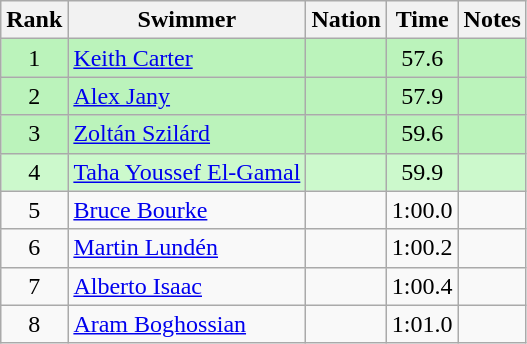<table class="wikitable sortable" style="text-align:center">
<tr>
<th>Rank</th>
<th>Swimmer</th>
<th>Nation</th>
<th>Time</th>
<th>Notes</th>
</tr>
<tr bgcolor=bbf3bb>
<td>1</td>
<td align=left><a href='#'>Keith Carter</a></td>
<td align=left></td>
<td data-sort-value=0:57.6>57.6</td>
<td></td>
</tr>
<tr bgcolor=bbf3bb>
<td>2</td>
<td align=left><a href='#'>Alex Jany</a></td>
<td align=left></td>
<td data-sort-value=0:57.9>57.9</td>
<td></td>
</tr>
<tr bgcolor=bbf3bb>
<td>3</td>
<td align=left><a href='#'>Zoltán Szilárd</a></td>
<td align=left></td>
<td data-sort-value=0:59.6>59.6</td>
<td></td>
</tr>
<tr bgcolor=ccf9cc>
<td>4</td>
<td align=left><a href='#'>Taha Youssef El-Gamal</a></td>
<td align=left></td>
<td data-sort-value=0:59.9>59.9</td>
<td></td>
</tr>
<tr>
<td>5</td>
<td align=left><a href='#'>Bruce Bourke</a></td>
<td align=left></td>
<td>1:00.0</td>
<td></td>
</tr>
<tr>
<td>6</td>
<td align=left><a href='#'>Martin Lundén</a></td>
<td align=left></td>
<td>1:00.2</td>
<td></td>
</tr>
<tr>
<td>7</td>
<td align=left><a href='#'>Alberto Isaac</a></td>
<td align=left></td>
<td>1:00.4</td>
<td></td>
</tr>
<tr>
<td>8</td>
<td align=left><a href='#'>Aram Boghossian</a></td>
<td align=left></td>
<td>1:01.0</td>
<td></td>
</tr>
</table>
